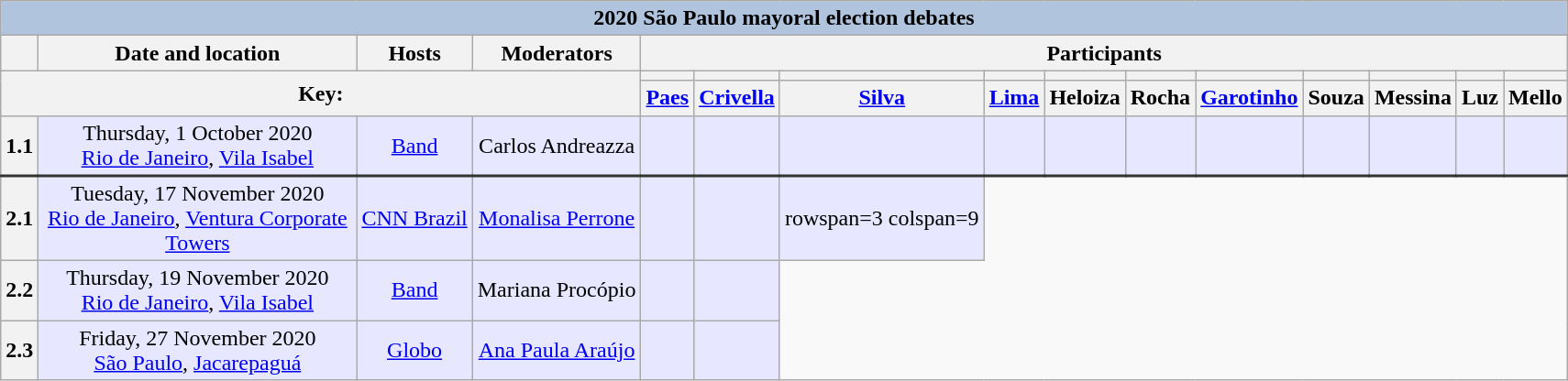<table class=wikitable style=text-align:center>
<tr>
<th colspan=15 style=background:#B0C4DE>2020 São Paulo mayoral election debates</th>
</tr>
<tr>
<th></th>
<th>Date and location</th>
<th>Hosts</th>
<th>Moderators</th>
<th colspan=11 scope=col>Participants</th>
</tr>
<tr>
<th colspan=4 rowspan=2>Key:<br></th>
<th scope=col style=background:><small><a href='#'></a></small></th>
<th scope=col style=background:><small><a href='#'></a></small></th>
<th scope=col style=background:><small><a href='#'></a></small></th>
<th scope=col style=background:><small><a href='#'></a></small></th>
<th scope=col style=background:><small><a href='#'></a></small></th>
<th scope=col style=background:><small><a href='#'></a></small></th>
<th scope=col style=background:><small><a href='#'></a></small></th>
<th scope=col style=background:><small><a href='#'></a></small></th>
<th scope=col style=background:><small><a href='#'></a></small></th>
<th scope=col style=background:><small><a href='#'></a></small></th>
<th scope=col style=background:><small><a href='#'></a></small></th>
</tr>
<tr>
<th><a href='#'>Paes</a></th>
<th><a href='#'>Crivella</a></th>
<th><a href='#'>Silva</a></th>
<th><a href='#'>Lima</a></th>
<th>Heloiza</th>
<th>Rocha</th>
<th><a href='#'>Garotinho</a></th>
<th>Souza</th>
<th>Messina</th>
<th>Luz</th>
<th>Mello</th>
</tr>
<tr style=background:#e7e7ff>
<th scope=row style=text-align:center>1.1</th>
<td style=max-width:14em>Thursday, 1 October 2020<br><a href='#'>Rio de Janeiro</a>, <a href='#'>Vila Isabel</a></td>
<td style=max-width:12em><a href='#'>Band</a></td>
<td style=max-width:16em>Carlos Andreazza</td>
<td></td>
<td></td>
<td></td>
<td></td>
<td></td>
<td></td>
<td></td>
<td></td>
<td></td>
<td></td>
<td></td>
</tr>
<tr style="background:#e7e7ff; border-top: 2px solid #333333">
<th scope=row style=text-align:center>2.1</th>
<td style=max-width:14em>Tuesday, 17 November 2020<br><a href='#'>Rio de Janeiro</a>, <a href='#'>Ventura Corporate Towers</a></td>
<td style=max-width:12em><a href='#'>CNN Brazil</a></td>
<td style=max-width:16em><a href='#'>Monalisa Perrone</a></td>
<td></td>
<td></td>
<td>rowspan=3 colspan=9 </td>
</tr>
<tr style=background:#e7e7ff>
<th scope=row style=text-align:center>2.2</th>
<td style=max-width:14em>Thursday, 19 November 2020<br><a href='#'>Rio de Janeiro</a>, <a href='#'>Vila Isabel</a></td>
<td style=max-width:12em><a href='#'>Band</a></td>
<td style=max-width:16em>Mariana Procópio</td>
<td></td>
<td></td>
</tr>
<tr style=background:#e7e7ff>
<th scope=row style=text-align:center>2.3</th>
<td style=max-width:14em>Friday, 27 November 2020<br><a href='#'>São Paulo</a>, <a href='#'>Jacarepaguá</a></td>
<td style=max-width:12em><a href='#'>Globo</a></td>
<td style=max-width:16em><a href='#'>Ana Paula Araújo</a></td>
<td></td>
<td></td>
</tr>
</table>
